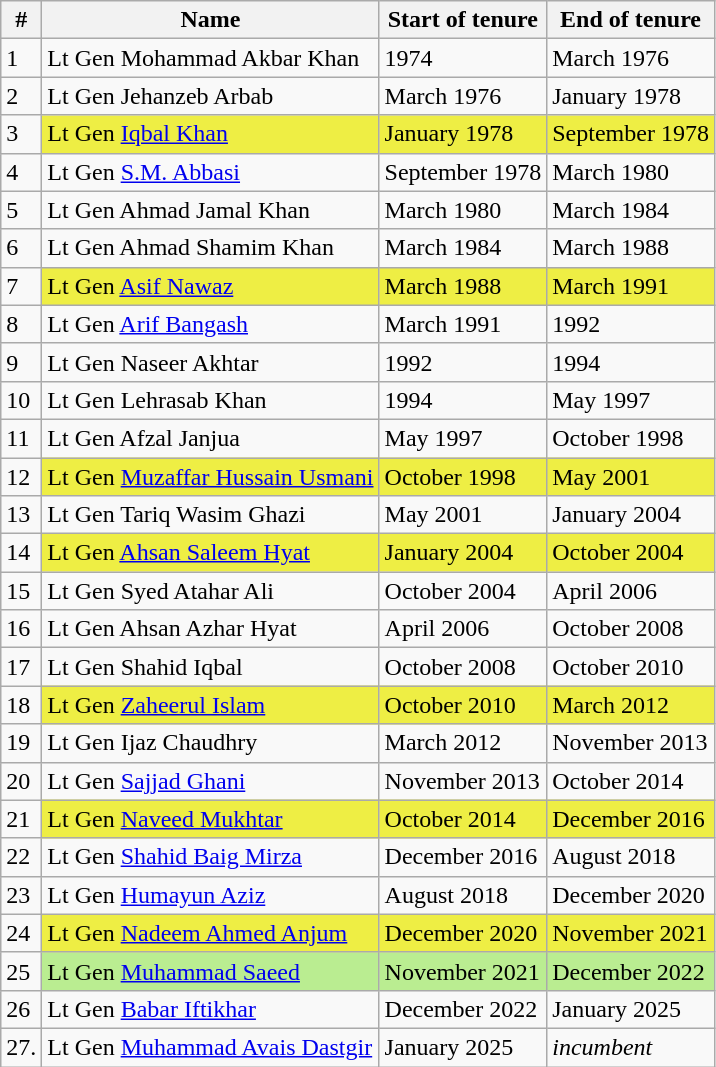<table class="wikitable sortable">
<tr>
<th>#</th>
<th>Name</th>
<th>Start of tenure</th>
<th>End of tenure</th>
</tr>
<tr>
<td>1</td>
<td>Lt Gen Mohammad Akbar Khan</td>
<td>1974</td>
<td>March 1976</td>
</tr>
<tr>
<td>2</td>
<td>Lt Gen Jehanzeb Arbab</td>
<td>March 1976</td>
<td>January 1978</td>
</tr>
<tr>
<td>3</td>
<td style="background:#EEEE44;">Lt Gen <a href='#'>Iqbal Khan</a></td>
<td style="background:#EEEE44;">January 1978</td>
<td style="background:#EEEE44;">September 1978</td>
</tr>
<tr>
<td>4</td>
<td>Lt Gen <a href='#'>S.M. Abbasi</a></td>
<td>September 1978</td>
<td>March 1980</td>
</tr>
<tr>
<td>5</td>
<td>Lt Gen Ahmad Jamal Khan</td>
<td>March 1980</td>
<td>March 1984</td>
</tr>
<tr>
<td>6</td>
<td>Lt Gen Ahmad Shamim Khan</td>
<td>March 1984</td>
<td>March 1988</td>
</tr>
<tr>
<td>7</td>
<td style="background:#EEEE44;">Lt Gen <a href='#'>Asif Nawaz</a></td>
<td style="background:#EEEE44;">March 1988</td>
<td style="background:#EEEE44;">March 1991</td>
</tr>
<tr>
<td>8</td>
<td>Lt Gen <a href='#'>Arif Bangash</a></td>
<td>March 1991</td>
<td>1992</td>
</tr>
<tr>
<td>9</td>
<td>Lt Gen Naseer Akhtar</td>
<td>1992</td>
<td>1994</td>
</tr>
<tr>
<td>10</td>
<td>Lt Gen Lehrasab Khan</td>
<td>1994</td>
<td>May 1997</td>
</tr>
<tr>
<td>11</td>
<td>Lt Gen Afzal Janjua</td>
<td>May 1997</td>
<td>October 1998</td>
</tr>
<tr>
<td>12</td>
<td style="background:#EEEE44;">Lt Gen <a href='#'>Muzaffar Hussain Usmani</a></td>
<td style="background:#EEEE44;">October 1998</td>
<td style="background:#EEEE44;">May 2001</td>
</tr>
<tr>
<td>13</td>
<td>Lt Gen Tariq Wasim Ghazi</td>
<td>May 2001</td>
<td>January 2004</td>
</tr>
<tr>
<td>14</td>
<td style="background:#EEEE44;">Lt Gen <a href='#'>Ahsan Saleem Hyat</a></td>
<td style="background:#EEEE44;">January 2004</td>
<td style="background:#EEEE44;">October 2004</td>
</tr>
<tr>
<td>15</td>
<td>Lt Gen Syed Atahar Ali</td>
<td>October 2004</td>
<td>April 2006</td>
</tr>
<tr>
<td>16</td>
<td>Lt Gen Ahsan Azhar Hyat</td>
<td>April 2006</td>
<td>October 2008</td>
</tr>
<tr>
<td>17</td>
<td>Lt Gen Shahid Iqbal</td>
<td>October 2008</td>
<td>October 2010</td>
</tr>
<tr>
<td>18</td>
<td style="background:#EEEE44;">Lt Gen <a href='#'>Zaheerul Islam</a></td>
<td style="background:#EEEE44;">October 2010</td>
<td style="background:#EEEE44;">March 2012</td>
</tr>
<tr>
<td>19</td>
<td>Lt Gen Ijaz Chaudhry</td>
<td>March 2012</td>
<td>November 2013</td>
</tr>
<tr>
<td>20</td>
<td>Lt Gen <a href='#'>Sajjad Ghani</a></td>
<td>November 2013</td>
<td>October 2014</td>
</tr>
<tr>
<td>21</td>
<td style="background:#EEEE44;">Lt Gen <a href='#'>Naveed Mukhtar</a></td>
<td style="background:#EEEE44;">October 2014</td>
<td style="background:#EEEE44;">December 2016</td>
</tr>
<tr>
<td>22</td>
<td>Lt Gen <a href='#'>Shahid Baig Mirza</a></td>
<td>December 2016</td>
<td>August 2018</td>
</tr>
<tr>
<td>23</td>
<td>Lt Gen <a href='#'>Humayun Aziz</a></td>
<td>August 2018</td>
<td>December 2020</td>
</tr>
<tr>
<td>24</td>
<td style="background:#EEEE44;">Lt Gen <a href='#'>Nadeem Ahmed Anjum</a></td>
<td style="background:#EEEE44;">December 2020</td>
<td style="background:#EEEE44;">November 2021</td>
</tr>
<tr>
<td>25</td>
<td style="background:#baed91;">Lt Gen <a href='#'>Muhammad Saeed</a></td>
<td style="background:#baed91;">November 2021</td>
<td style="background:#baed91;">December 2022</td>
</tr>
<tr>
<td>26</td>
<td>Lt Gen <a href='#'>Babar Iftikhar</a></td>
<td>December 2022</td>
<td>January 2025</td>
</tr>
<tr>
<td>27.</td>
<td>Lt Gen <a href='#'>Muhammad Avais Dastgir</a></td>
<td>January 2025</td>
<td><em>incumbent</em></td>
</tr>
</table>
